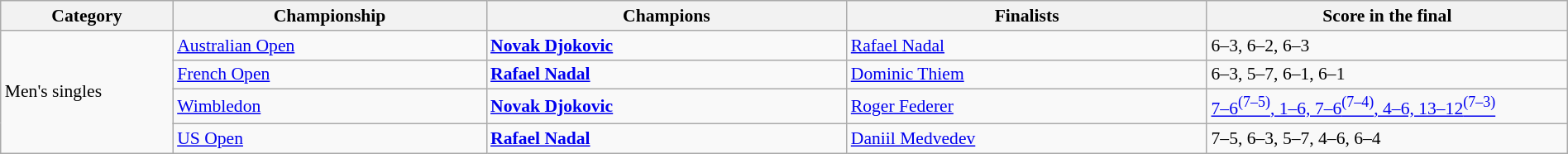<table class="wikitable" style="font-size:90%;" width=100%>
<tr>
<th style="width: 11%;">Category</th>
<th style="width: 20%;">Championship</th>
<th style="width: 23%;">Champions</th>
<th style="width: 23%;">Finalists</th>
<th style="width: 23%;">Score in the final</th>
</tr>
<tr>
<td rowspan="4">Men's singles</td>
<td><a href='#'>Australian Open</a></td>
<td> <strong><a href='#'>Novak Djokovic</a></strong></td>
<td> <a href='#'>Rafael Nadal</a></td>
<td>6–3, 6–2, 6–3</td>
</tr>
<tr>
<td><a href='#'>French Open</a></td>
<td> <strong><a href='#'>Rafael Nadal</a></strong></td>
<td> <a href='#'>Dominic Thiem</a></td>
<td>6–3, 5–7, 6–1, 6–1</td>
</tr>
<tr>
<td><a href='#'>Wimbledon</a></td>
<td> <strong><a href='#'>Novak Djokovic</a></strong></td>
<td> <a href='#'>Roger Federer</a></td>
<td><a href='#'>7–6<sup>(7–5)</sup>, 1–6, 7–6<sup>(7–4)</sup>, 4–6, 13–12<sup>(7–3)</sup></a></td>
</tr>
<tr>
<td><a href='#'>US Open</a></td>
<td> <strong><a href='#'>Rafael Nadal</a></strong></td>
<td> <a href='#'>Daniil Medvedev</a></td>
<td>7–5, 6–3, 5–7, 4–6, 6–4</td>
</tr>
</table>
